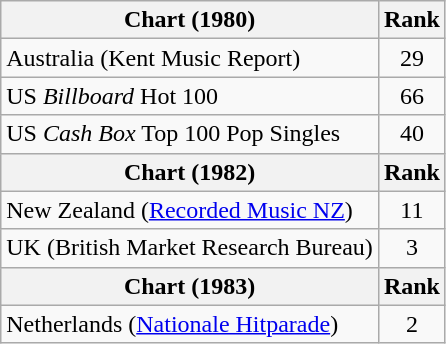<table class="wikitable plainrowheaders">
<tr>
<th align="left">Chart (1980)</th>
<th style="text-align:center;">Rank</th>
</tr>
<tr>
<td>Australia (Kent Music Report)</td>
<td style="text-align:center;">29</td>
</tr>
<tr>
<td>US <em>Billboard</em> Hot 100</td>
<td style="text-align:center;">66</td>
</tr>
<tr>
<td>US <em>Cash Box</em> Top 100 Pop Singles</td>
<td style="text-align:center;">40</td>
</tr>
<tr>
<th align="left">Chart (1982)</th>
<th style="text-align:center;">Rank</th>
</tr>
<tr>
<td>New Zealand (<a href='#'>Recorded Music NZ</a>)</td>
<td style="text-align:center;">11</td>
</tr>
<tr>
<td>UK (British Market Research Bureau)</td>
<td style="text-align:center;">3</td>
</tr>
<tr>
<th align="left">Chart (1983)</th>
<th style="text-align:center;">Rank</th>
</tr>
<tr>
<td>Netherlands (<a href='#'>Nationale Hitparade</a>)</td>
<td style="text-align:center;">2</td>
</tr>
</table>
